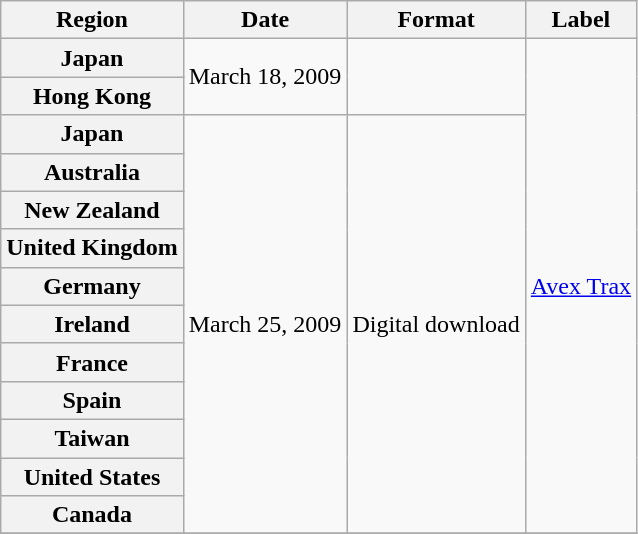<table class="wikitable plainrowheaders">
<tr>
<th scope="col">Region</th>
<th scope="col">Date</th>
<th scope="col">Format</th>
<th scope="col">Label</th>
</tr>
<tr>
<th scope="row">Japan</th>
<td rowspan="2">March 18, 2009</td>
<td rowspan="2"></td>
<td rowspan="13"><a href='#'>Avex Trax</a></td>
</tr>
<tr>
<th scope="row">Hong Kong</th>
</tr>
<tr>
<th scope="row">Japan</th>
<td rowspan="11">March 25, 2009</td>
<td rowspan="11">Digital download</td>
</tr>
<tr>
<th scope="row">Australia</th>
</tr>
<tr>
<th scope="row">New Zealand</th>
</tr>
<tr>
<th scope="row">United Kingdom</th>
</tr>
<tr>
<th scope="row">Germany</th>
</tr>
<tr>
<th scope="row">Ireland</th>
</tr>
<tr>
<th scope="row">France</th>
</tr>
<tr>
<th scope="row">Spain</th>
</tr>
<tr>
<th scope="row">Taiwan</th>
</tr>
<tr>
<th scope="row">United States</th>
</tr>
<tr>
<th scope="row">Canada</th>
</tr>
<tr>
</tr>
</table>
